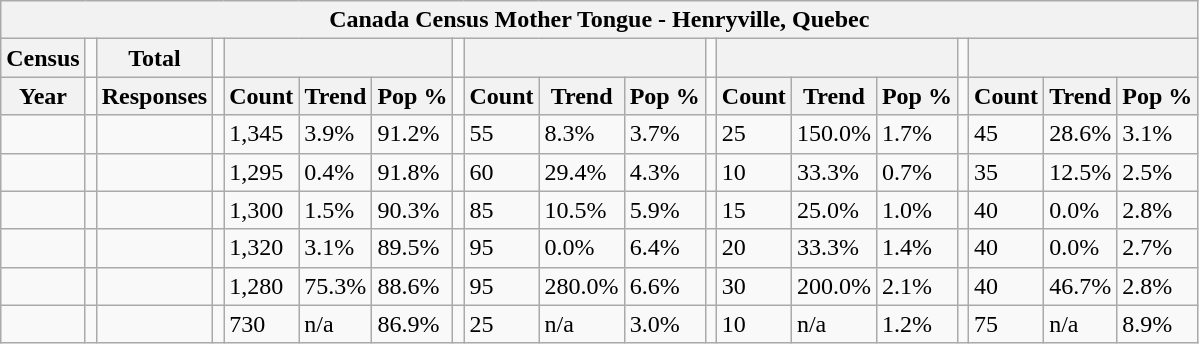<table class="wikitable">
<tr>
<th colspan="19">Canada Census Mother Tongue - Henryville, Quebec</th>
</tr>
<tr>
<th>Census</th>
<td></td>
<th>Total</th>
<td colspan="1"></td>
<th colspan="3"></th>
<td colspan="1"></td>
<th colspan="3"></th>
<td colspan="1"></td>
<th colspan="3"></th>
<td colspan="1"></td>
<th colspan="3"></th>
</tr>
<tr>
<th>Year</th>
<td></td>
<th>Responses</th>
<td></td>
<th>Count</th>
<th>Trend</th>
<th>Pop %</th>
<td></td>
<th>Count</th>
<th>Trend</th>
<th>Pop %</th>
<td></td>
<th>Count</th>
<th>Trend</th>
<th>Pop %</th>
<td></td>
<th>Count</th>
<th>Trend</th>
<th>Pop %</th>
</tr>
<tr>
<td></td>
<td></td>
<td></td>
<td></td>
<td>1,345</td>
<td> 3.9%</td>
<td>91.2%</td>
<td></td>
<td>55</td>
<td> 8.3%</td>
<td>3.7%</td>
<td></td>
<td>25</td>
<td> 150.0%</td>
<td>1.7%</td>
<td></td>
<td>45</td>
<td> 28.6%</td>
<td>3.1%</td>
</tr>
<tr>
<td></td>
<td></td>
<td></td>
<td></td>
<td>1,295</td>
<td> 0.4%</td>
<td>91.8%</td>
<td></td>
<td>60</td>
<td> 29.4%</td>
<td>4.3%</td>
<td></td>
<td>10</td>
<td> 33.3%</td>
<td>0.7%</td>
<td></td>
<td>35</td>
<td> 12.5%</td>
<td>2.5%</td>
</tr>
<tr>
<td></td>
<td></td>
<td></td>
<td></td>
<td>1,300</td>
<td> 1.5%</td>
<td>90.3%</td>
<td></td>
<td>85</td>
<td> 10.5%</td>
<td>5.9%</td>
<td></td>
<td>15</td>
<td> 25.0%</td>
<td>1.0%</td>
<td></td>
<td>40</td>
<td> 0.0%</td>
<td>2.8%</td>
</tr>
<tr>
<td></td>
<td></td>
<td></td>
<td></td>
<td>1,320</td>
<td> 3.1%</td>
<td>89.5%</td>
<td></td>
<td>95</td>
<td> 0.0%</td>
<td>6.4%</td>
<td></td>
<td>20</td>
<td> 33.3%</td>
<td>1.4%</td>
<td></td>
<td>40</td>
<td> 0.0%</td>
<td>2.7%</td>
</tr>
<tr>
<td></td>
<td></td>
<td></td>
<td></td>
<td>1,280</td>
<td> 75.3%</td>
<td>88.6%</td>
<td></td>
<td>95</td>
<td> 280.0%</td>
<td>6.6%</td>
<td></td>
<td>30</td>
<td> 200.0%</td>
<td>2.1%</td>
<td></td>
<td>40</td>
<td> 46.7%</td>
<td>2.8%</td>
</tr>
<tr>
<td></td>
<td></td>
<td></td>
<td></td>
<td>730</td>
<td>n/a</td>
<td>86.9%</td>
<td></td>
<td>25</td>
<td>n/a</td>
<td>3.0%</td>
<td></td>
<td>10</td>
<td>n/a</td>
<td>1.2%</td>
<td></td>
<td>75</td>
<td>n/a</td>
<td>8.9%</td>
</tr>
</table>
